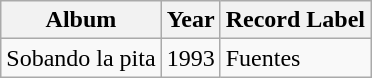<table class="wikitable">
<tr>
<th>Album</th>
<th>Year</th>
<th>Record Label</th>
</tr>
<tr>
<td>Sobando la pita</td>
<td>1993</td>
<td>Fuentes</td>
</tr>
</table>
